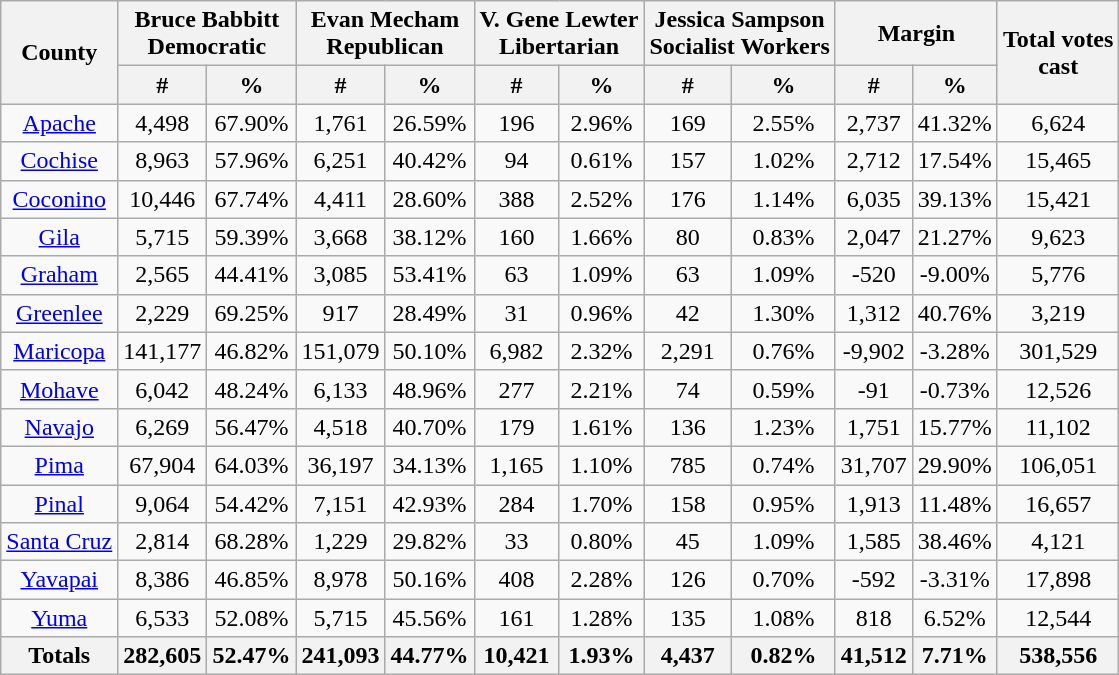<table class="wikitable sortable">
<tr>
<th rowspan="2">County</th>
<th style="text-align:center;" colspan="2">Bruce Babbitt<br>Democratic</th>
<th style="text-align:center;" colspan="2">Evan Mecham<br>Republican</th>
<th style="text-align:center;" colspan="2">V. Gene Lewter<br>Libertarian</th>
<th style="text-align:center;" colspan="2">Jessica Sampson<br>Socialist Workers</th>
<th style="text-align:center;" colspan="2">Margin</th>
<th style="text-align:center;" rowspan="2">Total votes<br>cast</th>
</tr>
<tr>
<th style="text-align:center;" data-sort-type="number">#</th>
<th style="text-align:center;" data-sort-type="number">%</th>
<th style="text-align:center;" data-sort-type="number">#</th>
<th style="text-align:center;" data-sort-type="number">%</th>
<th style="text-align:center;" data-sort-type="number">#</th>
<th style="text-align:center;" data-sort-type="number">%</th>
<th style="text-align:center;" data-sort-type="number">#</th>
<th style="text-align:center;" data-sort-type="number">%</th>
<th style="text-align:center;" data-sort-type="number">#</th>
<th style="text-align:center;" data-sort-type="number">%</th>
</tr>
<tr style="text-align:center;">
<td><a href='#'>Apache</a></td>
<td>4,498</td>
<td>67.90%</td>
<td>1,761</td>
<td>26.59%</td>
<td>196</td>
<td>2.96%</td>
<td>169</td>
<td>2.55%</td>
<td>2,737</td>
<td>41.32%</td>
<td>6,624</td>
</tr>
<tr style="text-align:center;">
<td><a href='#'>Cochise</a></td>
<td>8,963</td>
<td>57.96%</td>
<td>6,251</td>
<td>40.42%</td>
<td>94</td>
<td>0.61%</td>
<td>157</td>
<td>1.02%</td>
<td>2,712</td>
<td>17.54%</td>
<td>15,465</td>
</tr>
<tr style="text-align:center;">
<td><a href='#'>Coconino</a></td>
<td>10,446</td>
<td>67.74%</td>
<td>4,411</td>
<td>28.60%</td>
<td>388</td>
<td>2.52%</td>
<td>176</td>
<td>1.14%</td>
<td>6,035</td>
<td>39.13%</td>
<td>15,421</td>
</tr>
<tr style="text-align:center;">
<td><a href='#'>Gila</a></td>
<td>5,715</td>
<td>59.39%</td>
<td>3,668</td>
<td>38.12%</td>
<td>160</td>
<td>1.66%</td>
<td>80</td>
<td>0.83%</td>
<td>2,047</td>
<td>21.27%</td>
<td>9,623</td>
</tr>
<tr style="text-align:center;">
<td><a href='#'>Graham</a></td>
<td>2,565</td>
<td>44.41%</td>
<td>3,085</td>
<td>53.41%</td>
<td>63</td>
<td>1.09%</td>
<td>63</td>
<td>1.09%</td>
<td>-520</td>
<td>-9.00%</td>
<td>5,776</td>
</tr>
<tr style="text-align:center;">
<td><a href='#'>Greenlee</a></td>
<td>2,229</td>
<td>69.25%</td>
<td>917</td>
<td>28.49%</td>
<td>31</td>
<td>0.96%</td>
<td>42</td>
<td>1.30%</td>
<td>1,312</td>
<td>40.76%</td>
<td>3,219</td>
</tr>
<tr style="text-align:center;">
<td><a href='#'>Maricopa</a></td>
<td>141,177</td>
<td>46.82%</td>
<td>151,079</td>
<td>50.10%</td>
<td>6,982</td>
<td>2.32%</td>
<td>2,291</td>
<td>0.76%</td>
<td>-9,902</td>
<td>-3.28%</td>
<td>301,529</td>
</tr>
<tr style="text-align:center;">
<td><a href='#'>Mohave</a></td>
<td>6,042</td>
<td>48.24%</td>
<td>6,133</td>
<td>48.96%</td>
<td>277</td>
<td>2.21%</td>
<td>74</td>
<td>0.59%</td>
<td>-91</td>
<td>-0.73%</td>
<td>12,526</td>
</tr>
<tr style="text-align:center;">
<td><a href='#'>Navajo</a></td>
<td>6,269</td>
<td>56.47%</td>
<td>4,518</td>
<td>40.70%</td>
<td>179</td>
<td>1.61%</td>
<td>136</td>
<td>1.23%</td>
<td>1,751</td>
<td>15.77%</td>
<td>11,102</td>
</tr>
<tr style="text-align:center;">
<td><a href='#'>Pima</a></td>
<td>67,904</td>
<td>64.03%</td>
<td>36,197</td>
<td>34.13%</td>
<td>1,165</td>
<td>1.10%</td>
<td>785</td>
<td>0.74%</td>
<td>31,707</td>
<td>29.90%</td>
<td>106,051</td>
</tr>
<tr style="text-align:center;">
<td><a href='#'>Pinal</a></td>
<td>9,064</td>
<td>54.42%</td>
<td>7,151</td>
<td>42.93%</td>
<td>284</td>
<td>1.70%</td>
<td>158</td>
<td>0.95%</td>
<td>1,913</td>
<td>11.48%</td>
<td>16,657</td>
</tr>
<tr style="text-align:center;">
<td><a href='#'>Santa Cruz</a></td>
<td>2,814</td>
<td>68.28%</td>
<td>1,229</td>
<td>29.82%</td>
<td>33</td>
<td>0.80%</td>
<td>45</td>
<td>1.09%</td>
<td>1,585</td>
<td>38.46%</td>
<td>4,121</td>
</tr>
<tr style="text-align:center;">
<td><a href='#'>Yavapai</a></td>
<td>8,386</td>
<td>46.85%</td>
<td>8,978</td>
<td>50.16%</td>
<td>408</td>
<td>2.28%</td>
<td>126</td>
<td>0.70%</td>
<td>-592</td>
<td>-3.31%</td>
<td>17,898</td>
</tr>
<tr style="text-align:center;">
<td><a href='#'>Yuma</a></td>
<td>6,533</td>
<td>52.08%</td>
<td>5,715</td>
<td>45.56%</td>
<td>161</td>
<td>1.28%</td>
<td>135</td>
<td>1.08%</td>
<td>818</td>
<td>6.52%</td>
<td>12,544</td>
</tr>
<tr style="text-align:center;">
<th>Totals</th>
<th>282,605</th>
<th>52.47%</th>
<th>241,093</th>
<th>44.77%</th>
<th>10,421</th>
<th>1.93%</th>
<th>4,437</th>
<th>0.82%</th>
<th>41,512</th>
<th>7.71%</th>
<th>538,556</th>
</tr>
</table>
